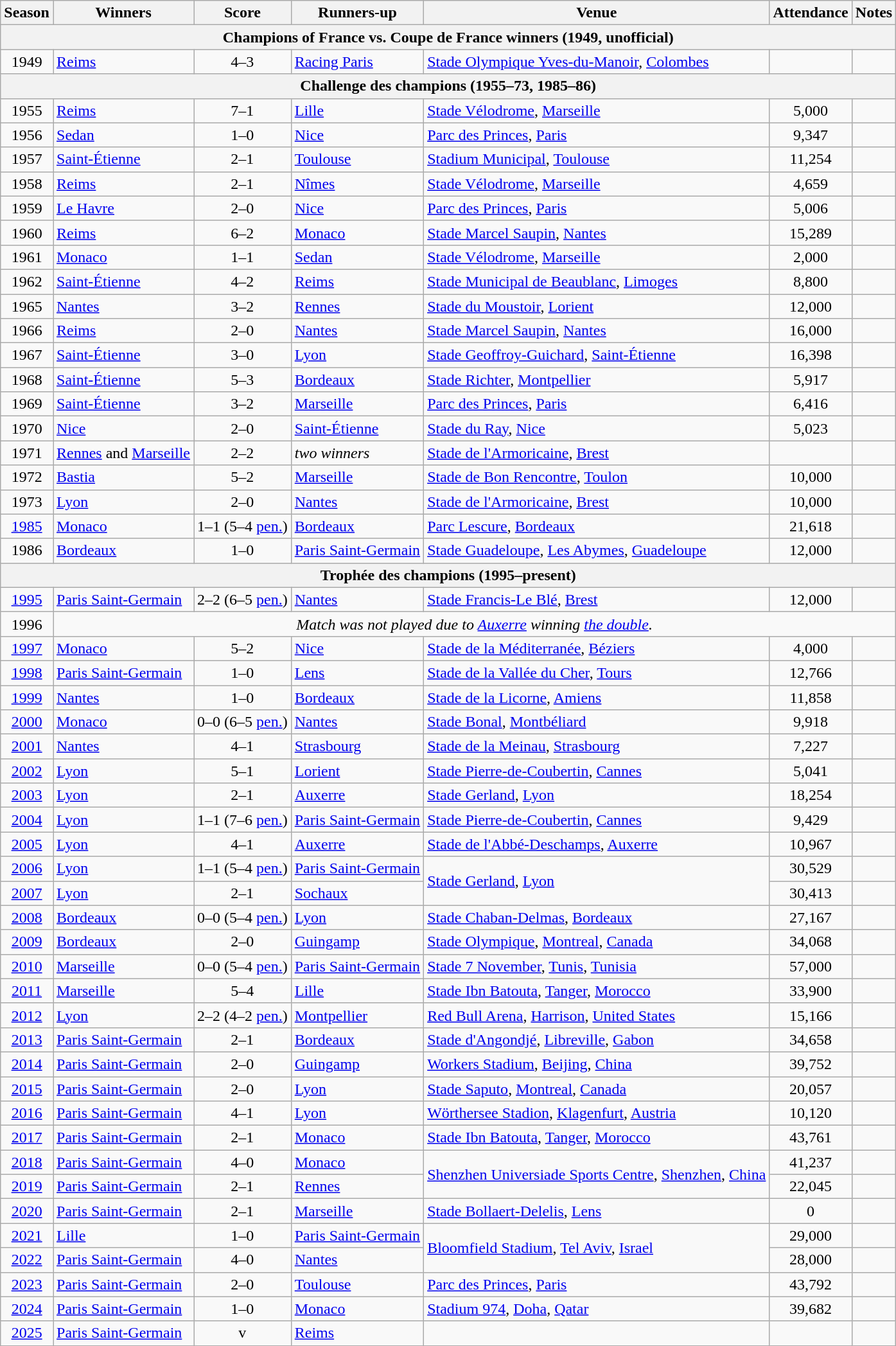<table class="wikitable">
<tr>
<th>Season</th>
<th>Winners</th>
<th>Score</th>
<th>Runners-up</th>
<th>Venue</th>
<th>Attendance</th>
<th>Notes</th>
</tr>
<tr>
<th colspan=7>Champions of France vs. Coupe de France winners (1949, unofficial)</th>
</tr>
<tr>
<td align=center>1949</td>
<td><a href='#'>Reims</a></td>
<td align=center>4–3</td>
<td><a href='#'>Racing Paris</a></td>
<td> <a href='#'>Stade Olympique Yves-du-Manoir</a>, <a href='#'>Colombes</a></td>
<td align=center></td>
<td></td>
</tr>
<tr>
<th colspan=7>Challenge des champions (1955–73, 1985–86)</th>
</tr>
<tr>
<td align=center>1955</td>
<td><a href='#'>Reims</a></td>
<td align=center>7–1</td>
<td><a href='#'>Lille</a></td>
<td> <a href='#'>Stade Vélodrome</a>, <a href='#'>Marseille</a></td>
<td align=center>5,000</td>
<td></td>
</tr>
<tr>
<td align=center>1956</td>
<td><a href='#'>Sedan</a></td>
<td align=center>1–0</td>
<td><a href='#'>Nice</a></td>
<td> <a href='#'>Parc des Princes</a>, <a href='#'>Paris</a></td>
<td align=center>9,347</td>
<td></td>
</tr>
<tr>
<td align=center>1957</td>
<td><a href='#'>Saint-Étienne</a></td>
<td align=center>2–1</td>
<td><a href='#'>Toulouse</a></td>
<td> <a href='#'>Stadium Municipal</a>, <a href='#'>Toulouse</a></td>
<td align=center>11,254</td>
<td></td>
</tr>
<tr>
<td align=center>1958</td>
<td><a href='#'>Reims</a></td>
<td align=center>2–1</td>
<td><a href='#'>Nîmes</a></td>
<td> <a href='#'>Stade Vélodrome</a>, <a href='#'>Marseille</a></td>
<td align=center>4,659</td>
<td></td>
</tr>
<tr>
<td align=center>1959</td>
<td><a href='#'>Le Havre</a></td>
<td align=center>2–0</td>
<td><a href='#'>Nice</a></td>
<td> <a href='#'>Parc des Princes</a>, <a href='#'>Paris</a></td>
<td align=center>5,006</td>
<td></td>
</tr>
<tr>
<td align=center>1960</td>
<td><a href='#'>Reims</a></td>
<td align=center>6–2</td>
<td><a href='#'>Monaco</a></td>
<td> <a href='#'>Stade Marcel Saupin</a>, <a href='#'>Nantes</a></td>
<td align=center>15,289</td>
<td></td>
</tr>
<tr>
<td align=center>1961</td>
<td><a href='#'>Monaco</a></td>
<td align=center>1–1</td>
<td><a href='#'>Sedan</a></td>
<td> <a href='#'>Stade Vélodrome</a>, <a href='#'>Marseille</a></td>
<td align=center>2,000</td>
<td></td>
</tr>
<tr>
<td align=center>1962</td>
<td><a href='#'>Saint-Étienne</a></td>
<td align=center>4–2</td>
<td><a href='#'>Reims</a></td>
<td> <a href='#'>Stade Municipal de Beaublanc</a>, <a href='#'>Limoges</a></td>
<td align=center>8,800</td>
<td></td>
</tr>
<tr>
<td align=center>1965</td>
<td><a href='#'>Nantes</a></td>
<td align=center>3–2</td>
<td><a href='#'>Rennes</a></td>
<td> <a href='#'>Stade du Moustoir</a>, <a href='#'>Lorient</a></td>
<td align=center>12,000</td>
<td></td>
</tr>
<tr>
<td align=center>1966</td>
<td><a href='#'>Reims</a></td>
<td align=center>2–0</td>
<td><a href='#'>Nantes</a></td>
<td> <a href='#'>Stade Marcel Saupin</a>, <a href='#'>Nantes</a></td>
<td align=center>16,000</td>
<td></td>
</tr>
<tr>
<td align=center>1967</td>
<td><a href='#'>Saint-Étienne</a></td>
<td align=center>3–0</td>
<td><a href='#'>Lyon</a></td>
<td> <a href='#'>Stade Geoffroy-Guichard</a>, <a href='#'>Saint-Étienne</a></td>
<td align=center>16,398</td>
<td></td>
</tr>
<tr>
<td align=center>1968</td>
<td><a href='#'>Saint-Étienne</a></td>
<td align=center>5–3</td>
<td><a href='#'>Bordeaux</a></td>
<td> <a href='#'>Stade Richter</a>, <a href='#'>Montpellier</a></td>
<td align=center>5,917</td>
<td></td>
</tr>
<tr>
<td align=center>1969</td>
<td><a href='#'>Saint-Étienne</a></td>
<td align=center>3–2</td>
<td><a href='#'>Marseille</a></td>
<td> <a href='#'>Parc des Princes</a>, <a href='#'>Paris</a></td>
<td align=center>6,416</td>
<td></td>
</tr>
<tr>
<td align=center>1970</td>
<td><a href='#'>Nice</a></td>
<td align=center>2–0</td>
<td><a href='#'>Saint-Étienne</a></td>
<td> <a href='#'>Stade du Ray</a>, <a href='#'>Nice</a></td>
<td align=center>5,023</td>
<td></td>
</tr>
<tr>
<td align=center>1971</td>
<td><a href='#'>Rennes</a> and <a href='#'>Marseille</a></td>
<td align=center>2–2</td>
<td><em>two winners</em></td>
<td> <a href='#'>Stade de l'Armoricaine</a>, <a href='#'>Brest</a></td>
<td align=center></td>
<td></td>
</tr>
<tr>
<td align=center>1972</td>
<td><a href='#'>Bastia</a></td>
<td align=center>5–2</td>
<td><a href='#'>Marseille</a></td>
<td> <a href='#'>Stade de Bon Rencontre</a>, <a href='#'>Toulon</a></td>
<td align=center>10,000</td>
<td></td>
</tr>
<tr>
<td align=center>1973</td>
<td><a href='#'>Lyon</a></td>
<td align=center>2–0</td>
<td><a href='#'>Nantes</a></td>
<td> <a href='#'>Stade de l'Armoricaine</a>, <a href='#'>Brest</a></td>
<td align=center>10,000</td>
<td></td>
</tr>
<tr>
<td align=center><a href='#'>1985</a></td>
<td><a href='#'>Monaco</a></td>
<td align=center>1–1 (5–4 <a href='#'>pen.</a>)</td>
<td><a href='#'>Bordeaux</a></td>
<td> <a href='#'>Parc Lescure</a>, <a href='#'>Bordeaux</a></td>
<td align=center>21,618</td>
<td></td>
</tr>
<tr>
<td align=center>1986</td>
<td><a href='#'>Bordeaux</a></td>
<td align=center>1–0</td>
<td><a href='#'>Paris Saint-Germain</a></td>
<td> <a href='#'>Stade Guadeloupe</a>, <a href='#'>Les Abymes</a>, <a href='#'>Guadeloupe</a></td>
<td align=center>12,000</td>
<td></td>
</tr>
<tr>
<th colspan=7>Trophée des champions (1995–present)</th>
</tr>
<tr>
<td align=center><a href='#'>1995</a></td>
<td><a href='#'>Paris Saint-Germain</a></td>
<td align=center>2–2 (6–5 <a href='#'>pen.</a>)</td>
<td><a href='#'>Nantes</a></td>
<td> <a href='#'>Stade Francis-Le Blé</a>, <a href='#'>Brest</a></td>
<td align=center>12,000</td>
<td></td>
</tr>
<tr>
<td align=center>1996</td>
<td align=center colspan=6><em>Match was not played due to <a href='#'>Auxerre</a> winning <a href='#'>the double</a>.</em></td>
</tr>
<tr>
<td align=center><a href='#'>1997</a></td>
<td><a href='#'>Monaco</a></td>
<td align=center>5–2</td>
<td><a href='#'>Nice</a></td>
<td> <a href='#'>Stade de la Méditerranée</a>, <a href='#'>Béziers</a></td>
<td align=center>4,000</td>
<td></td>
</tr>
<tr>
<td align=center><a href='#'>1998</a></td>
<td><a href='#'>Paris Saint-Germain</a></td>
<td align=center>1–0</td>
<td><a href='#'>Lens</a></td>
<td> <a href='#'>Stade de la Vallée du Cher</a>, <a href='#'>Tours</a></td>
<td align=center>12,766</td>
<td></td>
</tr>
<tr>
<td align=center><a href='#'>1999</a></td>
<td><a href='#'>Nantes</a></td>
<td align=center>1–0</td>
<td><a href='#'>Bordeaux</a></td>
<td> <a href='#'>Stade de la Licorne</a>, <a href='#'>Amiens</a></td>
<td align=center>11,858</td>
<td></td>
</tr>
<tr>
<td align=center><a href='#'>2000</a></td>
<td><a href='#'>Monaco</a></td>
<td align=center>0–0 (6–5 <a href='#'>pen.</a>)</td>
<td><a href='#'>Nantes</a></td>
<td> <a href='#'>Stade Bonal</a>, <a href='#'>Montbéliard</a></td>
<td align=center>9,918</td>
<td></td>
</tr>
<tr>
<td align=center><a href='#'>2001</a></td>
<td><a href='#'>Nantes</a></td>
<td align=center>4–1</td>
<td><a href='#'>Strasbourg</a></td>
<td> <a href='#'>Stade de la Meinau</a>, <a href='#'>Strasbourg</a></td>
<td align=center>7,227</td>
<td></td>
</tr>
<tr>
<td align=center><a href='#'>2002</a></td>
<td><a href='#'>Lyon</a></td>
<td align=center>5–1</td>
<td><a href='#'>Lorient</a></td>
<td> <a href='#'>Stade Pierre-de-Coubertin</a>, <a href='#'>Cannes</a></td>
<td align=center>5,041</td>
<td></td>
</tr>
<tr>
<td align=center><a href='#'>2003</a></td>
<td><a href='#'>Lyon</a></td>
<td align=center>2–1</td>
<td><a href='#'>Auxerre</a></td>
<td> <a href='#'>Stade Gerland</a>, <a href='#'>Lyon</a></td>
<td align=center>18,254</td>
<td></td>
</tr>
<tr>
<td align=center><a href='#'>2004</a></td>
<td><a href='#'>Lyon</a></td>
<td align=center>1–1 (7–6 <a href='#'>pen.</a>)</td>
<td><a href='#'>Paris Saint-Germain</a></td>
<td> <a href='#'>Stade Pierre-de-Coubertin</a>, <a href='#'>Cannes</a></td>
<td align=center>9,429</td>
<td></td>
</tr>
<tr>
<td align=center><a href='#'>2005</a></td>
<td><a href='#'>Lyon</a></td>
<td align=center>4–1</td>
<td><a href='#'>Auxerre</a></td>
<td> <a href='#'>Stade de l'Abbé-Deschamps</a>, <a href='#'>Auxerre</a></td>
<td align=center>10,967</td>
<td></td>
</tr>
<tr>
<td align=center><a href='#'>2006</a></td>
<td><a href='#'>Lyon</a></td>
<td align=center>1–1 (5–4 <a href='#'>pen.</a>)</td>
<td><a href='#'>Paris Saint-Germain</a></td>
<td rowspan="2"> <a href='#'>Stade Gerland</a>, <a href='#'>Lyon</a></td>
<td align=center>30,529</td>
<td></td>
</tr>
<tr>
<td align=center><a href='#'>2007</a></td>
<td><a href='#'>Lyon</a></td>
<td align=center>2–1</td>
<td><a href='#'>Sochaux</a></td>
<td align=center>30,413</td>
<td></td>
</tr>
<tr>
<td align=center><a href='#'>2008</a></td>
<td><a href='#'>Bordeaux</a></td>
<td align=center>0–0 (5–4 <a href='#'>pen.</a>)</td>
<td><a href='#'>Lyon</a></td>
<td> <a href='#'>Stade Chaban-Delmas</a>, <a href='#'>Bordeaux</a></td>
<td align=center>27,167</td>
<td></td>
</tr>
<tr>
<td align=center><a href='#'>2009</a></td>
<td><a href='#'>Bordeaux</a></td>
<td align=center>2–0</td>
<td><a href='#'>Guingamp</a></td>
<td> <a href='#'>Stade Olympique</a>, <a href='#'>Montreal</a>, <a href='#'>Canada</a></td>
<td align=center>34,068</td>
<td></td>
</tr>
<tr>
<td align=center><a href='#'>2010</a></td>
<td><a href='#'>Marseille</a></td>
<td align=center>0–0 (5–4 <a href='#'>pen.</a>)</td>
<td><a href='#'>Paris Saint-Germain</a></td>
<td> <a href='#'>Stade 7 November</a>, <a href='#'>Tunis</a>, <a href='#'>Tunisia</a></td>
<td align=center>57,000</td>
<td></td>
</tr>
<tr>
<td align=center><a href='#'>2011</a></td>
<td><a href='#'>Marseille</a></td>
<td align=center>5–4</td>
<td><a href='#'>Lille</a></td>
<td> <a href='#'>Stade Ibn Batouta</a>, <a href='#'>Tanger</a>, <a href='#'>Morocco</a></td>
<td align=center>33,900</td>
<td></td>
</tr>
<tr>
<td align=center><a href='#'>2012</a></td>
<td><a href='#'>Lyon</a></td>
<td align=center>2–2 (4–2 <a href='#'>pen.</a>)</td>
<td><a href='#'>Montpellier</a></td>
<td> <a href='#'>Red Bull Arena</a>, <a href='#'>Harrison</a>, <a href='#'>United States</a></td>
<td align=center>15,166</td>
<td></td>
</tr>
<tr>
<td align=center><a href='#'>2013</a></td>
<td><a href='#'>Paris Saint-Germain</a></td>
<td align=center>2–1</td>
<td><a href='#'>Bordeaux</a></td>
<td> <a href='#'>Stade d'Angondjé</a>, <a href='#'>Libreville</a>, <a href='#'>Gabon</a></td>
<td align=center>34,658</td>
<td></td>
</tr>
<tr>
<td align=center><a href='#'>2014</a></td>
<td><a href='#'>Paris Saint-Germain</a></td>
<td align=center>2–0</td>
<td><a href='#'>Guingamp</a></td>
<td> <a href='#'>Workers Stadium</a>, <a href='#'>Beijing</a>, <a href='#'>China</a></td>
<td align=center>39,752</td>
<td></td>
</tr>
<tr>
<td align=center><a href='#'>2015</a></td>
<td><a href='#'>Paris Saint-Germain</a></td>
<td align=center>2–0</td>
<td><a href='#'>Lyon</a></td>
<td> <a href='#'>Stade Saputo</a>, <a href='#'>Montreal</a>, <a href='#'>Canada</a></td>
<td align=center>20,057</td>
<td></td>
</tr>
<tr>
<td align=center><a href='#'>2016</a></td>
<td><a href='#'>Paris Saint-Germain</a></td>
<td align=center>4–1</td>
<td><a href='#'>Lyon</a></td>
<td> <a href='#'>Wörthersee Stadion</a>, <a href='#'>Klagenfurt</a>, <a href='#'>Austria</a></td>
<td align=center>10,120</td>
<td></td>
</tr>
<tr>
<td align=center><a href='#'>2017</a></td>
<td><a href='#'>Paris Saint-Germain</a></td>
<td align=center>2–1</td>
<td><a href='#'>Monaco</a></td>
<td> <a href='#'>Stade Ibn Batouta</a>, <a href='#'>Tanger</a>, <a href='#'>Morocco</a></td>
<td align=center>43,761</td>
<td></td>
</tr>
<tr>
<td align=center><a href='#'>2018</a></td>
<td><a href='#'>Paris Saint-Germain</a></td>
<td align=center>4–0</td>
<td><a href='#'>Monaco</a></td>
<td rowspan="2"> <a href='#'>Shenzhen Universiade Sports Centre</a>, <a href='#'>Shenzhen</a>, <a href='#'>China</a></td>
<td align=center>41,237</td>
<td></td>
</tr>
<tr>
<td align=center><a href='#'>2019</a></td>
<td><a href='#'>Paris Saint-Germain</a></td>
<td align=center>2–1</td>
<td><a href='#'>Rennes</a></td>
<td align=center>22,045</td>
<td></td>
</tr>
<tr>
<td align=center><a href='#'>2020</a></td>
<td><a href='#'>Paris Saint-Germain</a></td>
<td align=center>2–1</td>
<td><a href='#'>Marseille</a></td>
<td> <a href='#'>Stade Bollaert-Delelis</a>, <a href='#'>Lens</a></td>
<td align=center>0</td>
<td></td>
</tr>
<tr>
<td align=center><a href='#'>2021</a></td>
<td><a href='#'>Lille</a></td>
<td align=center>1–0</td>
<td><a href='#'>Paris Saint-Germain</a></td>
<td rowspan="2"> <a href='#'>Bloomfield Stadium</a>, <a href='#'>Tel Aviv</a>, <a href='#'>Israel</a></td>
<td align=center>29,000</td>
<td></td>
</tr>
<tr>
<td align=center><a href='#'>2022</a></td>
<td><a href='#'>Paris Saint-Germain</a></td>
<td align=center>4–0</td>
<td><a href='#'>Nantes</a></td>
<td align=center>28,000</td>
<td></td>
</tr>
<tr>
<td align=center><a href='#'>2023</a></td>
<td><a href='#'>Paris Saint-Germain</a></td>
<td align=center>2–0</td>
<td><a href='#'>Toulouse</a></td>
<td> <a href='#'>Parc des Princes</a>, <a href='#'>Paris</a></td>
<td align=center>43,792</td>
<td></td>
</tr>
<tr>
<td align=center><a href='#'>2024</a></td>
<td><a href='#'>Paris Saint-Germain</a></td>
<td align=center>1–0</td>
<td><a href='#'>Monaco</a></td>
<td> <a href='#'>Stadium 974</a>, <a href='#'>Doha</a>, <a href='#'>Qatar</a></td>
<td align=center>39,682</td>
<td></td>
</tr>
<tr>
<td align=center><a href='#'>2025</a></td>
<td><a href='#'>Paris Saint-Germain</a></td>
<td align=center>v</td>
<td><a href='#'>Reims</a></td>
<td></td>
<td align=center></td>
<td></td>
</tr>
</table>
